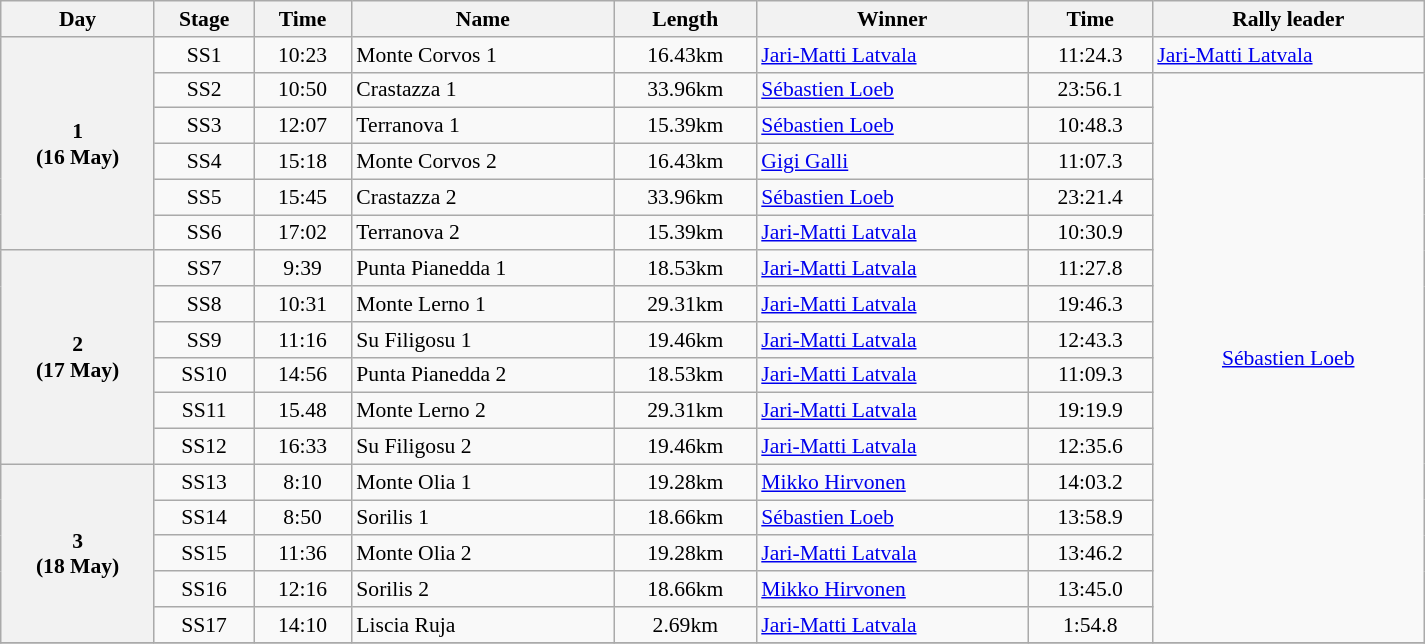<table class="wikitable" width=100% style="text-align: center; font-size: 90%; max-width: 950px;">
<tr>
<th>Day</th>
<th>Stage</th>
<th>Time</th>
<th>Name</th>
<th>Length</th>
<th>Winner</th>
<th>Time</th>
<th>Rally leader</th>
</tr>
<tr>
<th rowspan="6">1<br>(16 May)</th>
<td>SS1</td>
<td>10:23</td>
<td align=left>Monte Corvos 1</td>
<td>16.43km</td>
<td align=left> <a href='#'>Jari-Matti Latvala</a></td>
<td>11:24.3</td>
<td align=left> <a href='#'>Jari-Matti Latvala</a></td>
</tr>
<tr>
<td>SS2</td>
<td>10:50</td>
<td align=left>Crastazza 1</td>
<td>33.96km</td>
<td align=left> <a href='#'>Sébastien Loeb</a></td>
<td>23:56.1</td>
<td rowspan=16> <a href='#'>Sébastien Loeb</a></td>
</tr>
<tr>
<td>SS3</td>
<td>12:07</td>
<td align=left>Terranova 1</td>
<td>15.39km</td>
<td align=left> <a href='#'>Sébastien Loeb</a></td>
<td>10:48.3</td>
</tr>
<tr>
<td>SS4</td>
<td>15:18</td>
<td align=left>Monte Corvos 2</td>
<td>16.43km</td>
<td align=left> <a href='#'>Gigi Galli</a></td>
<td>11:07.3</td>
</tr>
<tr>
<td>SS5</td>
<td>15:45</td>
<td align=left>Crastazza 2</td>
<td>33.96km</td>
<td align=left> <a href='#'>Sébastien Loeb</a></td>
<td>23:21.4</td>
</tr>
<tr>
<td>SS6</td>
<td>17:02</td>
<td align=left>Terranova 2</td>
<td>15.39km</td>
<td align=left> <a href='#'>Jari-Matti Latvala</a></td>
<td>10:30.9</td>
</tr>
<tr>
<th rowspan="6">2<br>(17 May)</th>
<td>SS7</td>
<td>9:39</td>
<td align=left>Punta Pianedda 1</td>
<td>18.53km</td>
<td align=left> <a href='#'>Jari-Matti Latvala</a></td>
<td>11:27.8</td>
</tr>
<tr>
<td>SS8</td>
<td>10:31</td>
<td align=left>Monte Lerno 1</td>
<td>29.31km</td>
<td align=left> <a href='#'>Jari-Matti Latvala</a></td>
<td>19:46.3</td>
</tr>
<tr>
<td>SS9</td>
<td>11:16</td>
<td align=left>Su Filigosu 1</td>
<td>19.46km</td>
<td align=left> <a href='#'>Jari-Matti Latvala</a></td>
<td>12:43.3</td>
</tr>
<tr>
<td>SS10</td>
<td>14:56</td>
<td align=left>Punta Pianedda 2</td>
<td>18.53km</td>
<td align=left> <a href='#'>Jari-Matti Latvala</a></td>
<td>11:09.3</td>
</tr>
<tr>
<td>SS11</td>
<td>15.48</td>
<td align=left>Monte Lerno 2</td>
<td>29.31km</td>
<td align=left> <a href='#'>Jari-Matti Latvala</a></td>
<td>19:19.9</td>
</tr>
<tr>
<td>SS12</td>
<td>16:33</td>
<td align=left>Su Filigosu 2</td>
<td>19.46km</td>
<td align=left> <a href='#'>Jari-Matti Latvala</a></td>
<td>12:35.6</td>
</tr>
<tr>
<th rowspan="5">3<br>(18 May)</th>
<td>SS13</td>
<td>8:10</td>
<td align=left>Monte Olia 1</td>
<td>19.28km</td>
<td align=left> <a href='#'>Mikko Hirvonen</a></td>
<td>14:03.2</td>
</tr>
<tr>
<td>SS14</td>
<td>8:50</td>
<td align=left>Sorilis 1</td>
<td>18.66km</td>
<td align=left> <a href='#'>Sébastien Loeb</a></td>
<td>13:58.9</td>
</tr>
<tr>
<td>SS15</td>
<td>11:36</td>
<td align=left>Monte Olia 2</td>
<td>19.28km</td>
<td align=left> <a href='#'>Jari-Matti Latvala</a></td>
<td>13:46.2</td>
</tr>
<tr>
<td>SS16</td>
<td>12:16</td>
<td align=left>Sorilis 2</td>
<td>18.66km</td>
<td align=left> <a href='#'>Mikko Hirvonen</a></td>
<td>13:45.0</td>
</tr>
<tr>
<td>SS17</td>
<td>14:10</td>
<td align=left>Liscia Ruja</td>
<td>2.69km</td>
<td align=left> <a href='#'>Jari-Matti Latvala</a></td>
<td>1:54.8</td>
</tr>
<tr>
</tr>
</table>
